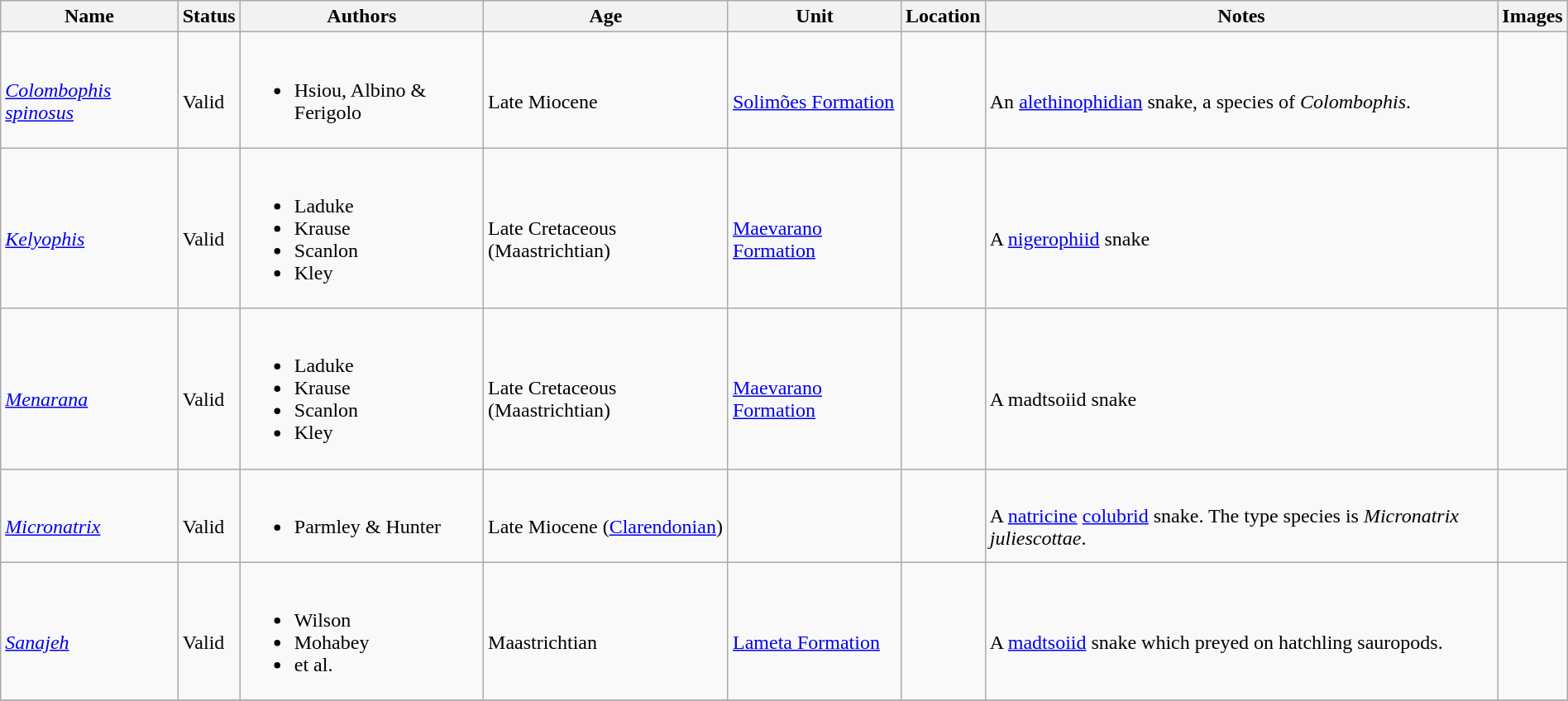<table class="wikitable sortable" align="center" width="100%">
<tr>
<th>Name</th>
<th>Status</th>
<th>Authors</th>
<th>Age</th>
<th>Unit</th>
<th>Location</th>
<th>Notes</th>
<th>Images</th>
</tr>
<tr>
<td><br><em><a href='#'>Colombophis spinosus</a></em></td>
<td><br>Valid</td>
<td><br><ul><li>Hsiou, Albino & Ferigolo</li></ul></td>
<td><br>Late Miocene</td>
<td><br><a href='#'>Solimões Formation</a></td>
<td><br></td>
<td><br>An <a href='#'>alethinophidian</a> snake, a species of <em>Colombophis</em>.</td>
<td></td>
</tr>
<tr>
<td><br><em><a href='#'>Kelyophis</a></em></td>
<td><br>Valid</td>
<td><br><ul><li>Laduke</li><li>Krause</li><li>Scanlon</li><li>Kley</li></ul></td>
<td><br>Late Cretaceous (Maastrichtian)</td>
<td><br><a href='#'>Maevarano Formation</a></td>
<td><br></td>
<td><br>A <a href='#'>nigerophiid</a> snake</td>
<td></td>
</tr>
<tr>
<td><br><em><a href='#'>Menarana</a></em></td>
<td><br>Valid</td>
<td><br><ul><li>Laduke</li><li>Krause</li><li>Scanlon</li><li>Kley</li></ul></td>
<td><br>Late Cretaceous (Maastrichtian)</td>
<td><br><a href='#'>Maevarano Formation</a></td>
<td><br></td>
<td><br>A madtsoiid snake</td>
<td></td>
</tr>
<tr>
<td><br><em><a href='#'>Micronatrix</a></em></td>
<td><br>Valid</td>
<td><br><ul><li>Parmley & Hunter</li></ul></td>
<td><br>Late Miocene (<a href='#'>Clarendonian</a>)</td>
<td></td>
<td><br></td>
<td><br>A <a href='#'>natricine</a> <a href='#'>colubrid</a> snake. The type species is <em>Micronatrix juliescottae</em>.</td>
<td></td>
</tr>
<tr>
<td><br><em><a href='#'>Sanajeh</a></em></td>
<td><br>Valid</td>
<td><br><ul><li>Wilson</li><li>Mohabey</li><li>et al.</li></ul></td>
<td><br>Maastrichtian</td>
<td><br><a href='#'>Lameta Formation</a></td>
<td><br></td>
<td><br>A <a href='#'>madtsoiid</a> snake which preyed on hatchling sauropods.</td>
<td><br></td>
</tr>
<tr>
</tr>
</table>
